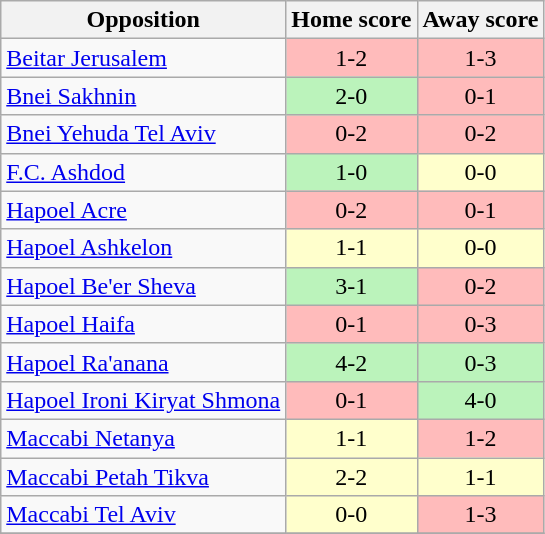<table class="wikitable" style="text-align: center">
<tr>
<th>Opposition</th>
<th>Home score</th>
<th>Away score</th>
</tr>
<tr>
<td align=left><a href='#'>Beitar Jerusalem</a></td>
<td bgcolor=#FFBBBB>1-2</td>
<td bgcolor=#FFBBBB>1-3</td>
</tr>
<tr>
<td align=left><a href='#'>Bnei Sakhnin</a></td>
<td bgcolor=#BBF3BB>2-0</td>
<td bgcolor=#FFBBBB>0-1</td>
</tr>
<tr>
<td align=left><a href='#'>Bnei Yehuda Tel Aviv</a></td>
<td bgcolor=#FFBBBB>0-2</td>
<td bgcolor=#FFBBBB>0-2</td>
</tr>
<tr>
<td align=left><a href='#'>F.C. Ashdod</a></td>
<td bgcolor=#BBF3BB>1-0</td>
<td bgcolor=FFFFCC>0-0</td>
</tr>
<tr>
<td align=left><a href='#'>Hapoel Acre</a></td>
<td bgcolor=#FFBBBB>0-2</td>
<td bgcolor=#FFBBBB>0-1</td>
</tr>
<tr>
<td align=left><a href='#'>Hapoel Ashkelon</a></td>
<td bgcolor=FFFFCC>1-1</td>
<td bgcolor=FFFFCC>0-0</td>
</tr>
<tr>
<td align=left><a href='#'>Hapoel Be'er Sheva</a></td>
<td bgcolor=#BBF3BB>3-1</td>
<td bgcolor=#FFBBBB>0-2</td>
</tr>
<tr>
<td align=left><a href='#'>Hapoel Haifa</a></td>
<td bgcolor=#FFBBBB>0-1</td>
<td bgcolor=#FFBBBB>0-3</td>
</tr>
<tr>
<td align=left><a href='#'>Hapoel Ra'anana</a></td>
<td bgcolor=#BBF3BB>4-2</td>
<td bgcolor=#BBF3BB>0-3</td>
</tr>
<tr>
<td align=left><a href='#'>Hapoel Ironi Kiryat Shmona</a></td>
<td bgcolor=#FFBBBB>0-1</td>
<td bgcolor=#BBF3BB>4-0</td>
</tr>
<tr>
<td align=left><a href='#'>Maccabi Netanya</a></td>
<td bgcolor=FFFFCC>1-1</td>
<td bgcolor=#FFBBBB>1-2</td>
</tr>
<tr>
<td align=left><a href='#'>Maccabi Petah Tikva</a></td>
<td bgcolor=FFFFCC>2-2</td>
<td bgcolor=FFFFCC>1-1</td>
</tr>
<tr>
<td align=left><a href='#'>Maccabi Tel Aviv</a></td>
<td bgcolor=FFFFCC>0-0</td>
<td bgcolor=#FFBBBB>1-3</td>
</tr>
<tr>
</tr>
</table>
